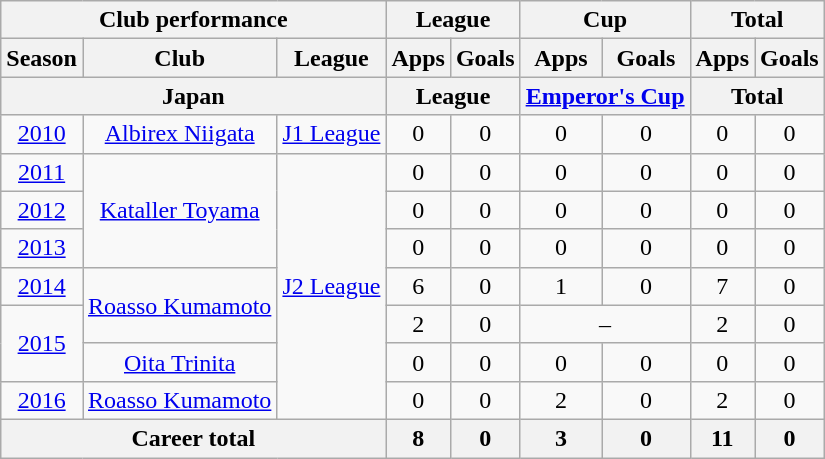<table class="wikitable" style="text-align:center">
<tr>
<th colspan=3>Club performance</th>
<th colspan=2>League</th>
<th colspan=2>Cup</th>
<th colspan=2>Total</th>
</tr>
<tr>
<th>Season</th>
<th>Club</th>
<th>League</th>
<th>Apps</th>
<th>Goals</th>
<th>Apps</th>
<th>Goals</th>
<th>Apps</th>
<th>Goals</th>
</tr>
<tr>
<th colspan=3>Japan</th>
<th colspan=2>League</th>
<th colspan=2><a href='#'>Emperor's Cup</a></th>
<th colspan=2>Total</th>
</tr>
<tr>
<td><a href='#'>2010</a></td>
<td><a href='#'>Albirex Niigata</a></td>
<td><a href='#'>J1 League</a></td>
<td>0</td>
<td>0</td>
<td>0</td>
<td>0</td>
<td>0</td>
<td>0</td>
</tr>
<tr>
<td><a href='#'>2011</a></td>
<td rowspan="3"><a href='#'>Kataller Toyama</a></td>
<td rowspan="7"><a href='#'>J2 League</a></td>
<td>0</td>
<td>0</td>
<td>0</td>
<td>0</td>
<td>0</td>
<td>0</td>
</tr>
<tr>
<td><a href='#'>2012</a></td>
<td>0</td>
<td>0</td>
<td>0</td>
<td>0</td>
<td>0</td>
<td>0</td>
</tr>
<tr>
<td><a href='#'>2013</a></td>
<td>0</td>
<td>0</td>
<td>0</td>
<td>0</td>
<td>0</td>
<td>0</td>
</tr>
<tr>
<td><a href='#'>2014</a></td>
<td rowspan="2"><a href='#'>Roasso Kumamoto</a></td>
<td>6</td>
<td>0</td>
<td>1</td>
<td>0</td>
<td>7</td>
<td>0</td>
</tr>
<tr>
<td rowspan="2"><a href='#'>2015</a></td>
<td>2</td>
<td>0</td>
<td colspan="2">–</td>
<td>2</td>
<td>0</td>
</tr>
<tr>
<td><a href='#'>Oita Trinita</a></td>
<td>0</td>
<td>0</td>
<td>0</td>
<td>0</td>
<td>0</td>
<td>0</td>
</tr>
<tr>
<td><a href='#'>2016</a></td>
<td><a href='#'>Roasso Kumamoto</a></td>
<td>0</td>
<td>0</td>
<td>2</td>
<td>0</td>
<td>2</td>
<td>0</td>
</tr>
<tr>
<th colspan=3>Career total</th>
<th>8</th>
<th>0</th>
<th>3</th>
<th>0</th>
<th>11</th>
<th>0</th>
</tr>
</table>
